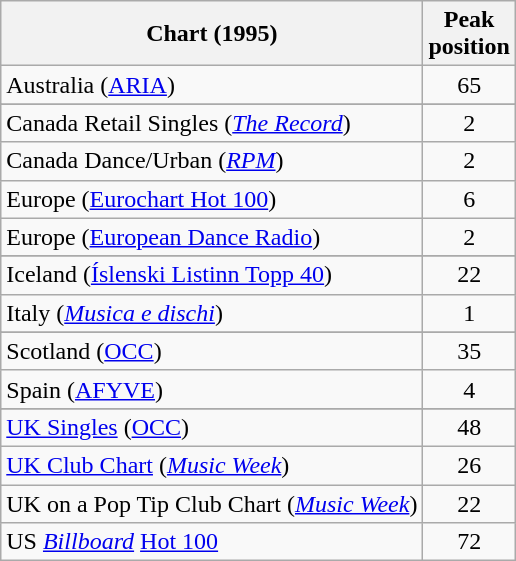<table class="wikitable sortable">
<tr>
<th>Chart (1995)</th>
<th>Peak<br>position</th>
</tr>
<tr>
<td>Australia (<a href='#'>ARIA</a>)</td>
<td align="center">65</td>
</tr>
<tr>
</tr>
<tr>
</tr>
<tr>
</tr>
<tr>
<td>Canada Retail Singles (<em><a href='#'>The Record</a></em>)</td>
<td align="center">2</td>
</tr>
<tr>
<td>Canada Dance/Urban (<em><a href='#'>RPM</a></em>)</td>
<td align="center">2</td>
</tr>
<tr>
<td>Europe (<a href='#'>Eurochart Hot 100</a>)</td>
<td align="center">6</td>
</tr>
<tr>
<td>Europe (<a href='#'>European Dance Radio</a>)</td>
<td align="center">2</td>
</tr>
<tr>
</tr>
<tr>
</tr>
<tr>
<td>Iceland (<a href='#'>Íslenski Listinn Topp 40</a>)</td>
<td align="center">22</td>
</tr>
<tr>
<td>Italy (<em><a href='#'>Musica e dischi</a></em>)</td>
<td align="center">1</td>
</tr>
<tr>
</tr>
<tr>
</tr>
<tr>
</tr>
<tr>
<td>Scotland (<a href='#'>OCC</a>)</td>
<td align="center">35</td>
</tr>
<tr>
<td>Spain (<a href='#'>AFYVE</a>)</td>
<td align="center">4</td>
</tr>
<tr>
</tr>
<tr>
<td><a href='#'>UK Singles</a> (<a href='#'>OCC</a>)</td>
<td align="center">48</td>
</tr>
<tr>
<td><a href='#'>UK Club Chart</a> (<em><a href='#'>Music Week</a></em>)</td>
<td align="center">26</td>
</tr>
<tr>
<td>UK on a Pop Tip Club Chart (<em><a href='#'>Music Week</a></em>)</td>
<td align="center">22</td>
</tr>
<tr>
<td>US <em><a href='#'>Billboard</a></em> <a href='#'>Hot 100</a></td>
<td align="center">72</td>
</tr>
</table>
